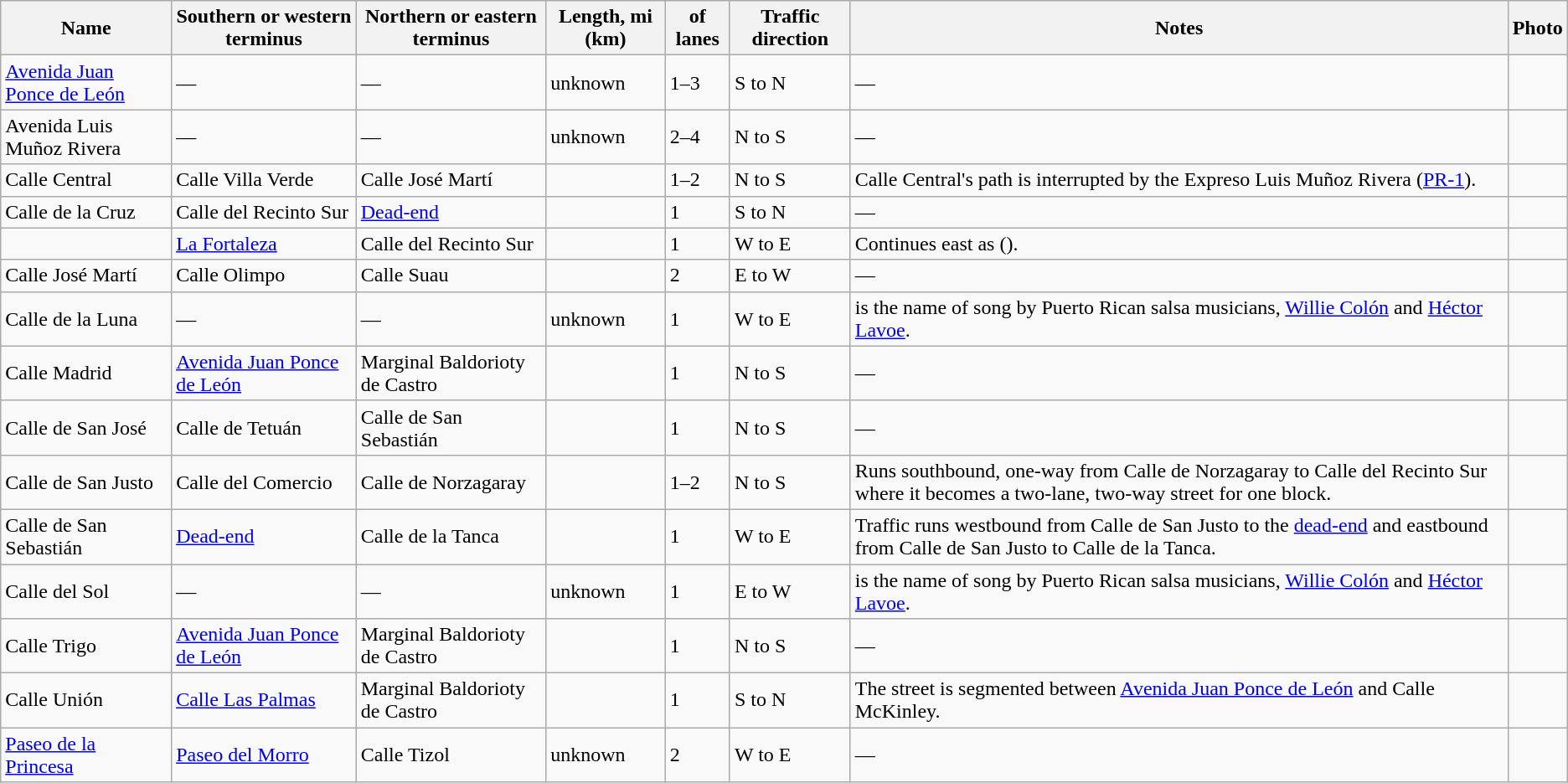<table class=wikitable |colspan=8>
<tr>
<th>Name</th>
<th>Southern or western terminus</th>
<th>Northern or eastern terminus</th>
<th>Length, mi (km)</th>
<th> of lanes</th>
<th>Traffic direction</th>
<th>Notes</th>
<th>Photo</th>
</tr>
<tr>
<td><a href='#'>Avenida Juan Ponce de León</a></td>
<td>—</td>
<td>—</td>
<td>unknown</td>
<td>1–3</td>
<td>S to N</td>
<td>—</td>
<td></td>
</tr>
<tr>
<td>Avenida Luis Muñoz Rivera</td>
<td>—</td>
<td>—</td>
<td>unknown</td>
<td>2–4</td>
<td>N to S</td>
<td>—</td>
<td></td>
</tr>
<tr>
<td>Calle Central</td>
<td>Calle Villa Verde</td>
<td>Calle José Martí</td>
<td></td>
<td>1–2</td>
<td>N to S</td>
<td>Calle Central's path is interrupted by the Expreso Luis Muñoz Rivera (<a href='#'>PR-1</a>).</td>
<td></td>
</tr>
<tr>
<td>Calle de la Cruz</td>
<td>Calle del Recinto Sur</td>
<td><a href='#'>Dead-end</a></td>
<td></td>
<td>1</td>
<td>S to N</td>
<td>—</td>
<td></td>
</tr>
<tr>
<td></td>
<td><a href='#'>La Fortaleza</a></td>
<td>Calle del Recinto Sur</td>
<td></td>
<td>1</td>
<td>W to E</td>
<td>Continues east as  ().</td>
<td></td>
</tr>
<tr>
<td>Calle José Martí</td>
<td>Calle Olimpo</td>
<td>Calle Suau</td>
<td></td>
<td>2</td>
<td>E to W</td>
<td>—</td>
<td></td>
</tr>
<tr>
<td>Calle de la Luna</td>
<td>—</td>
<td>—</td>
<td>unknown</td>
<td>1</td>
<td>W to E</td>
<td> is the name of song by Puerto Rican salsa musicians, <a href='#'>Willie Colón</a> and <a href='#'>Héctor Lavoe</a>.</td>
<td></td>
</tr>
<tr>
<td>Calle Madrid</td>
<td><a href='#'>Avenida Juan Ponce de León</a></td>
<td>Marginal Baldorioty de Castro</td>
<td></td>
<td>1</td>
<td>N to S</td>
<td>—</td>
<td></td>
</tr>
<tr>
<td>Calle de San José</td>
<td>Calle de Tetuán</td>
<td>Calle de San Sebastián</td>
<td></td>
<td>1</td>
<td>N to S</td>
<td>—</td>
<td></td>
</tr>
<tr>
<td>Calle de San Justo</td>
<td>Calle del Comercio</td>
<td>Calle de Norzagaray</td>
<td></td>
<td>1–2</td>
<td>N to S</td>
<td>Runs southbound, one-way from Calle de Norzagaray to Calle del Recinto Sur where it becomes a two-lane, two-way street for one block.</td>
<td></td>
</tr>
<tr>
<td>Calle de San Sebastián</td>
<td><a href='#'>Dead-end</a></td>
<td>Calle de la Tanca</td>
<td></td>
<td>1</td>
<td>W to E</td>
<td>Traffic runs westbound from Calle de San Justo to the <a href='#'>dead-end</a> and eastbound from Calle de San Justo to Calle de la Tanca.</td>
<td></td>
</tr>
<tr>
<td>Calle del Sol</td>
<td>—</td>
<td>—</td>
<td>unknown</td>
<td>1</td>
<td>E to W</td>
<td> is the name of song by Puerto Rican salsa musicians, <a href='#'>Willie Colón</a> and <a href='#'>Héctor Lavoe</a>.</td>
<td></td>
</tr>
<tr>
<td>Calle Trigo</td>
<td><a href='#'>Avenida Juan Ponce de León</a></td>
<td>Marginal Baldorioty de Castro</td>
<td></td>
<td>1</td>
<td>N to S</td>
<td>—</td>
<td></td>
</tr>
<tr>
<td>Calle Unión</td>
<td><a href='#'>Calle Las Palmas</a></td>
<td>Marginal Baldorioty de Castro</td>
<td></td>
<td>1</td>
<td>S to N</td>
<td>The street is segmented between <a href='#'>Avenida Juan Ponce de León</a> and Calle McKinley.</td>
<td></td>
</tr>
<tr>
<td><a href='#'>Paseo de la Princesa</a></td>
<td><a href='#'>Paseo del Morro</a></td>
<td>Calle Tizol</td>
<td>unknown</td>
<td>2</td>
<td>W to E</td>
<td>—</td>
<td></td>
</tr>
</table>
